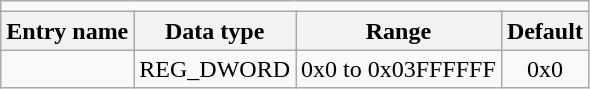<table class="wikitable" style="margin:1.5em 1em 1.5em 2em; text-align:center">
<tr>
<td colspan="4">  </td>
</tr>
<tr>
<th>Entry name</th>
<th>Data type</th>
<th>Range</th>
<th>Default</th>
</tr>
<tr>
<td></td>
<td>REG_DWORD</td>
<td>0x0 to 0x03FFFFFF</td>
<td>0x0</td>
</tr>
</table>
